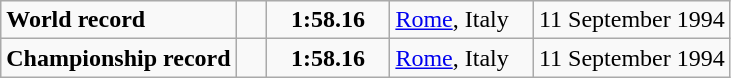<table class="wikitable">
<tr>
<td><strong>World record</strong></td>
<td style="padding-right:1em"></td>
<td style="text-align:center;padding-left:1em; padding-right:1em;"><strong>1:58.16</strong></td>
<td style="padding-right:1em"><a href='#'>Rome</a>, Italy</td>
<td align=right>11 September 1994</td>
</tr>
<tr>
<td><strong>Championship record</strong></td>
<td style="padding-right:1em"></td>
<td style="text-align:center;padding-left:1em; padding-right:1em;"><strong>1:58.16</strong></td>
<td style="padding-right:1em"><a href='#'>Rome</a>, Italy</td>
<td align=right>11 September 1994</td>
</tr>
</table>
